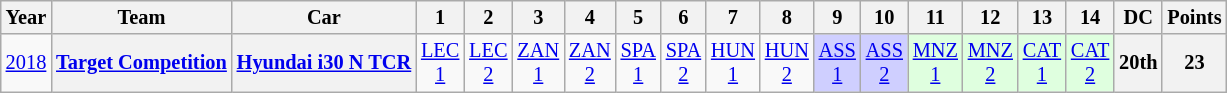<table class="wikitable" style="text-align:center; font-size:85%">
<tr>
<th>Year</th>
<th>Team</th>
<th>Car</th>
<th>1</th>
<th>2</th>
<th>3</th>
<th>4</th>
<th>5</th>
<th>6</th>
<th>7</th>
<th>8</th>
<th>9</th>
<th>10</th>
<th>11</th>
<th>12</th>
<th>13</th>
<th>14</th>
<th>DC</th>
<th>Points</th>
</tr>
<tr>
<td><a href='#'>2018</a></td>
<th><a href='#'>Target Competition</a></th>
<th><a href='#'>Hyundai i30 N TCR</a></th>
<td><a href='#'>LEC<br>1</a></td>
<td><a href='#'>LEC<br>2</a></td>
<td><a href='#'>ZAN<br>1</a></td>
<td><a href='#'>ZAN<br>2</a></td>
<td><a href='#'>SPA<br>1</a></td>
<td><a href='#'>SPA<br>2</a></td>
<td><a href='#'>HUN<br>1</a></td>
<td><a href='#'>HUN<br>2</a></td>
<td style="background:#CFCFFF;"><a href='#'>ASS<br>1</a><br></td>
<td style="background:#CFCFFF;"><a href='#'>ASS<br>2</a><br></td>
<td style="background:#DFFFDF;"><a href='#'>MNZ<br>1</a><br></td>
<td style="background:#DFFFDF;"><a href='#'>MNZ<br>2</a><br></td>
<td style="background:#DFFFDF;"><a href='#'>CAT<br>1</a><br></td>
<td style="background:#DFFFDF;"><a href='#'>CAT<br>2</a><br></td>
<th>20th</th>
<th>23</th>
</tr>
</table>
